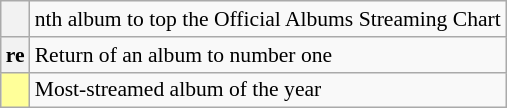<table class="wikitable plainrowheaders sortable" style="font-size:90%;">
<tr>
<th scope=col></th>
<td>nth album to top the Official Albums Streaming Chart</td>
</tr>
<tr>
<th scope=row style="text-align:center;">re</th>
<td>Return of an album to number one</td>
</tr>
<tr>
<td style="background:#ff9; text-align:center;"></td>
<td>Most-streamed album of the year</td>
</tr>
</table>
